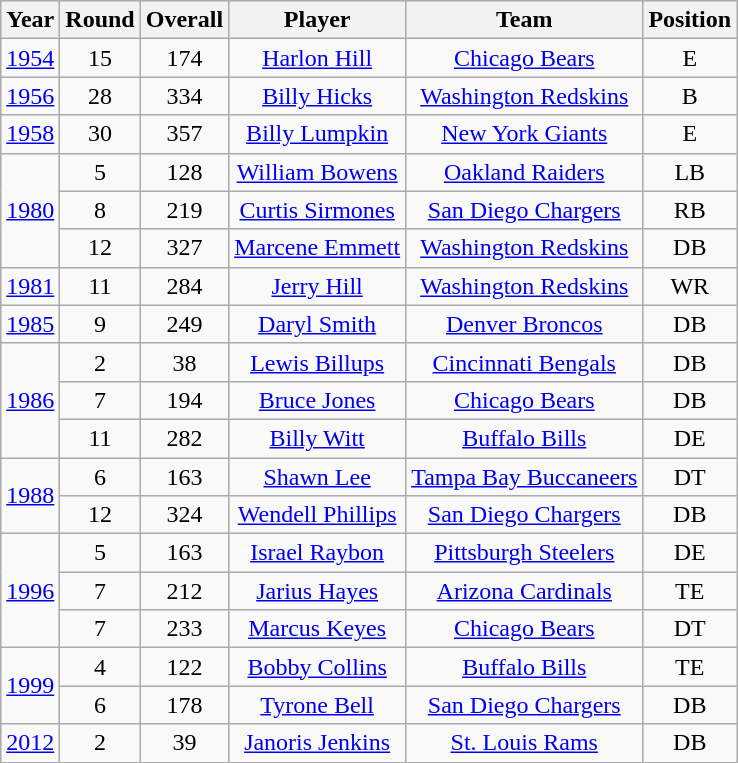<table class="wikitable sortable" style="text-align: center;">
<tr>
<th>Year</th>
<th>Round</th>
<th>Overall</th>
<th>Player</th>
<th>Team</th>
<th>Position</th>
</tr>
<tr>
<td><a href='#'>1954</a></td>
<td>15</td>
<td>174</td>
<td><a href='#'>Harlon Hill</a></td>
<td><a href='#'>Chicago Bears</a></td>
<td>E</td>
</tr>
<tr>
<td><a href='#'>1956</a></td>
<td>28</td>
<td>334</td>
<td><a href='#'>Billy Hicks</a></td>
<td><a href='#'>Washington Redskins</a></td>
<td>B</td>
</tr>
<tr>
<td><a href='#'>1958</a></td>
<td>30</td>
<td>357</td>
<td><a href='#'>Billy Lumpkin</a></td>
<td><a href='#'>New York Giants</a></td>
<td>E</td>
</tr>
<tr>
<td rowspan="3"><a href='#'>1980</a></td>
<td>5</td>
<td>128</td>
<td><a href='#'>William Bowens</a></td>
<td><a href='#'>Oakland Raiders</a></td>
<td>LB</td>
</tr>
<tr>
<td>8</td>
<td>219</td>
<td><a href='#'>Curtis Sirmones</a></td>
<td><a href='#'>San Diego Chargers</a></td>
<td>RB</td>
</tr>
<tr>
<td>12</td>
<td>327</td>
<td><a href='#'>Marcene Emmett</a></td>
<td><a href='#'>Washington Redskins</a></td>
<td>DB</td>
</tr>
<tr>
<td><a href='#'>1981</a></td>
<td>11</td>
<td>284</td>
<td><a href='#'>Jerry Hill</a></td>
<td><a href='#'>Washington Redskins</a></td>
<td>WR</td>
</tr>
<tr>
<td><a href='#'>1985</a></td>
<td>9</td>
<td>249</td>
<td><a href='#'>Daryl Smith</a></td>
<td><a href='#'>Denver Broncos</a></td>
<td>DB</td>
</tr>
<tr>
<td rowspan="3"><a href='#'>1986</a></td>
<td>2</td>
<td>38</td>
<td><a href='#'>Lewis Billups</a></td>
<td><a href='#'>Cincinnati Bengals</a></td>
<td>DB</td>
</tr>
<tr>
<td>7</td>
<td>194</td>
<td><a href='#'>Bruce Jones</a></td>
<td><a href='#'>Chicago Bears</a></td>
<td>DB</td>
</tr>
<tr>
<td>11</td>
<td>282</td>
<td><a href='#'>Billy Witt</a></td>
<td><a href='#'>Buffalo Bills</a></td>
<td>DE</td>
</tr>
<tr>
<td rowspan="2"><a href='#'>1988</a></td>
<td>6</td>
<td>163</td>
<td><a href='#'>Shawn Lee</a></td>
<td><a href='#'>Tampa Bay Buccaneers</a></td>
<td>DT</td>
</tr>
<tr>
<td>12</td>
<td>324</td>
<td><a href='#'>Wendell Phillips</a></td>
<td><a href='#'>San Diego Chargers</a></td>
<td>DB</td>
</tr>
<tr>
<td rowspan="3"><a href='#'>1996</a></td>
<td>5</td>
<td>163</td>
<td><a href='#'>Israel Raybon</a></td>
<td><a href='#'>Pittsburgh Steelers</a></td>
<td>DE</td>
</tr>
<tr>
<td>7</td>
<td>212</td>
<td><a href='#'>Jarius Hayes</a></td>
<td><a href='#'>Arizona Cardinals</a></td>
<td>TE</td>
</tr>
<tr>
<td>7</td>
<td>233</td>
<td><a href='#'>Marcus Keyes</a></td>
<td><a href='#'>Chicago Bears</a></td>
<td>DT</td>
</tr>
<tr>
<td rowspan="2"><a href='#'>1999</a></td>
<td>4</td>
<td>122</td>
<td><a href='#'>Bobby Collins</a></td>
<td><a href='#'>Buffalo Bills</a></td>
<td>TE</td>
</tr>
<tr>
<td>6</td>
<td>178</td>
<td><a href='#'>Tyrone Bell</a></td>
<td><a href='#'>San Diego Chargers</a></td>
<td>DB</td>
</tr>
<tr>
<td><a href='#'>2012</a></td>
<td>2</td>
<td>39</td>
<td><a href='#'>Janoris Jenkins</a></td>
<td><a href='#'>St. Louis Rams</a></td>
<td>DB</td>
</tr>
<tr>
</tr>
</table>
